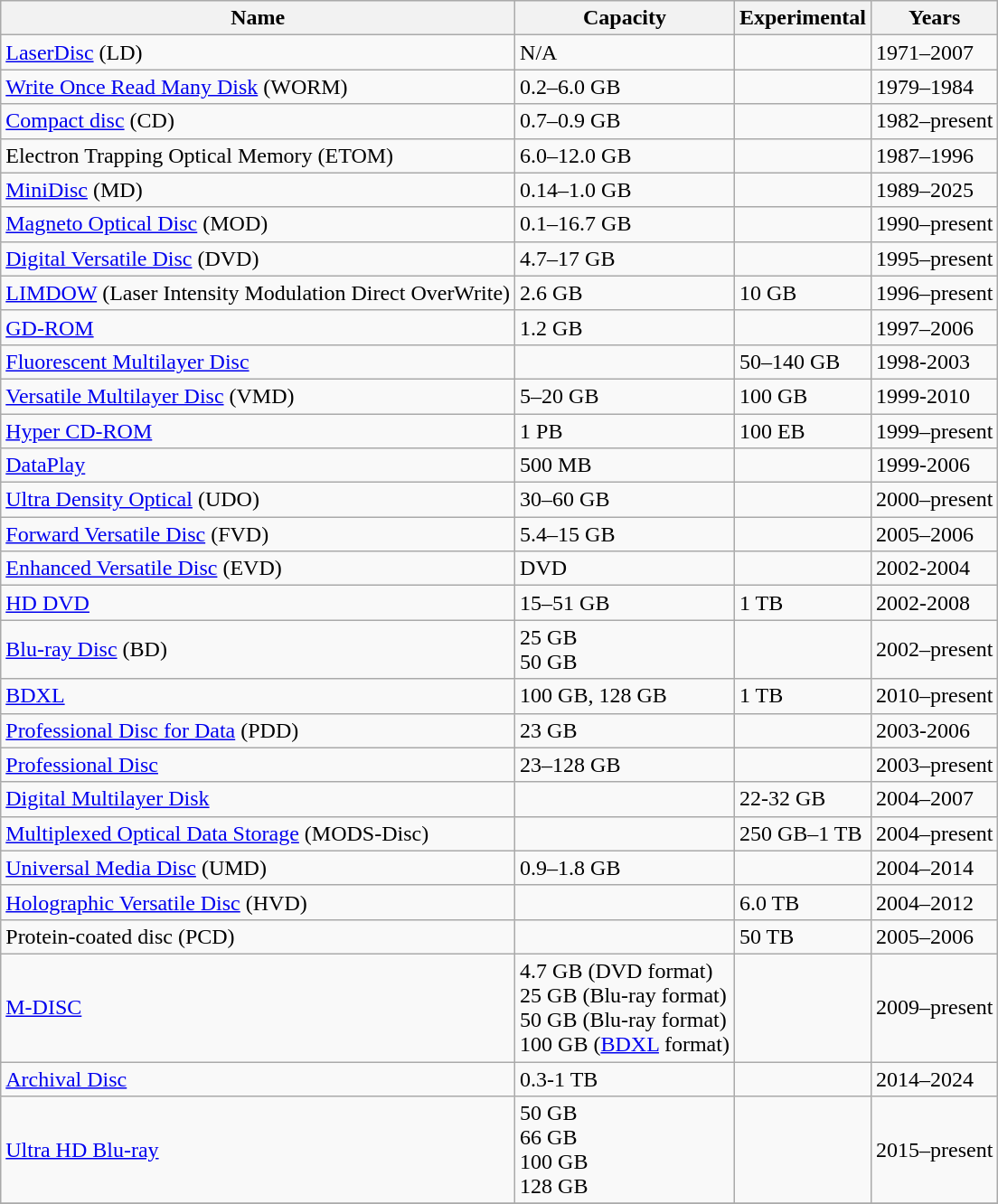<table class="wikitable sortable">
<tr>
<th>Name</th>
<th>Capacity</th>
<th>Experimental</th>
<th>Years</th>
</tr>
<tr>
<td><a href='#'>LaserDisc</a> (LD)</td>
<td>N/A</td>
<td></td>
<td>1971–2007</td>
</tr>
<tr>
<td><a href='#'>Write Once Read Many Disk</a> (WORM)</td>
<td>0.2–6.0 GB</td>
<td></td>
<td>1979–1984</td>
</tr>
<tr>
<td><a href='#'>Compact disc</a> (CD)</td>
<td>0.7–0.9 GB</td>
<td></td>
<td>1982–present</td>
</tr>
<tr>
<td>Electron Trapping Optical Memory (ETOM)</td>
<td>6.0–12.0 GB</td>
<td></td>
<td>1987–1996</td>
</tr>
<tr>
<td><a href='#'>MiniDisc</a> (MD)</td>
<td>0.14–1.0 GB</td>
<td></td>
<td>1989–2025</td>
</tr>
<tr>
<td><a href='#'>Magneto Optical Disc</a> (MOD)</td>
<td>0.1–16.7 GB</td>
<td></td>
<td>1990–present</td>
</tr>
<tr>
<td><a href='#'>Digital Versatile Disc</a> (DVD)</td>
<td>4.7–17 GB</td>
<td></td>
<td>1995–present</td>
</tr>
<tr>
<td><a href='#'>LIMDOW</a> (Laser Intensity Modulation Direct OverWrite)</td>
<td>2.6 GB</td>
<td>10 GB</td>
<td>1996–present</td>
</tr>
<tr>
<td><a href='#'>GD-ROM</a></td>
<td>1.2 GB</td>
<td></td>
<td>1997–2006</td>
</tr>
<tr>
<td><a href='#'>Fluorescent Multilayer Disc</a></td>
<td></td>
<td>50–140 GB</td>
<td>1998-2003</td>
</tr>
<tr>
<td><a href='#'>Versatile Multilayer Disc</a> (VMD)</td>
<td>5–20 GB</td>
<td>100 GB</td>
<td>1999-2010</td>
</tr>
<tr>
<td><a href='#'>Hyper CD-ROM</a></td>
<td>1 PB</td>
<td>100 EB</td>
<td>1999–present</td>
</tr>
<tr>
<td><a href='#'>DataPlay</a></td>
<td>500 MB</td>
<td></td>
<td>1999-2006</td>
</tr>
<tr>
<td><a href='#'>Ultra Density Optical</a> (UDO)</td>
<td>30–60 GB</td>
<td></td>
<td>2000–present</td>
</tr>
<tr>
<td><a href='#'>Forward Versatile Disc</a> (FVD)</td>
<td>5.4–15 GB</td>
<td></td>
<td>2005–2006</td>
</tr>
<tr>
<td><a href='#'>Enhanced Versatile Disc</a> (EVD)</td>
<td>DVD</td>
<td></td>
<td>2002-2004</td>
</tr>
<tr>
<td><a href='#'>HD DVD</a></td>
<td>15–51 GB</td>
<td>1 TB</td>
<td>2002-2008</td>
</tr>
<tr>
<td><a href='#'>Blu-ray Disc</a> (BD)</td>
<td>25 GB<br>50 GB</td>
<td></td>
<td>2002–present</td>
</tr>
<tr>
<td><a href='#'>BDXL</a></td>
<td>100 GB, 128 GB</td>
<td>1 TB</td>
<td>2010–present</td>
</tr>
<tr>
<td><a href='#'>Professional Disc for Data</a> (PDD)</td>
<td>23 GB</td>
<td></td>
<td>2003-2006</td>
</tr>
<tr>
<td><a href='#'>Professional Disc</a></td>
<td>23–128 GB</td>
<td></td>
<td>2003–present</td>
</tr>
<tr>
<td><a href='#'>Digital Multilayer Disk</a></td>
<td></td>
<td>22-32 GB</td>
<td>2004–2007</td>
</tr>
<tr>
<td><a href='#'>Multiplexed Optical Data Storage</a> (MODS-Disc)</td>
<td></td>
<td>250 GB–1 TB</td>
<td>2004–present</td>
</tr>
<tr>
<td><a href='#'>Universal Media Disc</a> (UMD)</td>
<td>0.9–1.8 GB</td>
<td></td>
<td>2004–2014</td>
</tr>
<tr>
<td><a href='#'>Holographic Versatile Disc</a> (HVD)</td>
<td></td>
<td>6.0 TB</td>
<td>2004–2012</td>
</tr>
<tr>
<td>Protein-coated disc (PCD)</td>
<td></td>
<td>50 TB</td>
<td>2005–2006</td>
</tr>
<tr>
<td><a href='#'>M-DISC</a></td>
<td>4.7 GB (DVD format)<br>25 GB (Blu-ray format)<br>50 GB (Blu-ray format)<br> 100 GB (<a href='#'>BDXL</a> format) </td>
<td></td>
<td>2009–present</td>
</tr>
<tr>
<td><a href='#'>Archival Disc</a></td>
<td>0.3-1 TB</td>
<td></td>
<td>2014–2024</td>
</tr>
<tr>
<td><a href='#'>Ultra HD Blu-ray</a></td>
<td>50 GB<br>66 GB<br>100 GB<br>128 GB</td>
<td></td>
<td>2015–present</td>
</tr>
<tr>
</tr>
</table>
